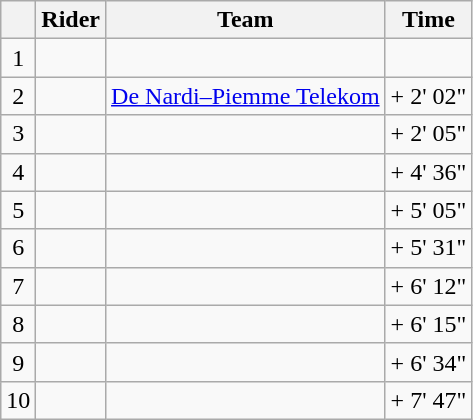<table class="wikitable">
<tr>
<th></th>
<th>Rider</th>
<th>Team</th>
<th>Time</th>
</tr>
<tr>
<td style="text-align:center;">1</td>
<td> </td>
<td></td>
<td style="text-align:right;"></td>
</tr>
<tr>
<td style="text-align:center;">2</td>
<td></td>
<td><a href='#'>De Nardi–Piemme Telekom</a></td>
<td style="text-align:right;">+ 2' 02"</td>
</tr>
<tr>
<td style="text-align:center;">3</td>
<td></td>
<td></td>
<td style="text-align:right;">+ 2' 05"</td>
</tr>
<tr>
<td style="text-align:center;">4</td>
<td></td>
<td></td>
<td style="text-align:right;">+ 4' 36"</td>
</tr>
<tr>
<td style="text-align:center;">5</td>
<td></td>
<td></td>
<td style="text-align:right;">+ 5' 05"</td>
</tr>
<tr>
<td style="text-align:center;">6</td>
<td></td>
<td></td>
<td style="text-align:right;">+ 5' 31"</td>
</tr>
<tr>
<td style="text-align:center;">7</td>
<td></td>
<td></td>
<td style="text-align:right;">+ 6' 12"</td>
</tr>
<tr>
<td style="text-align:center;">8</td>
<td></td>
<td></td>
<td style="text-align:right;">+ 6' 15"</td>
</tr>
<tr>
<td style="text-align:center;">9</td>
<td></td>
<td></td>
<td style="text-align:right;">+ 6' 34"</td>
</tr>
<tr>
<td style="text-align:center;">10</td>
<td></td>
<td></td>
<td style="text-align:right;">+ 7' 47"</td>
</tr>
</table>
